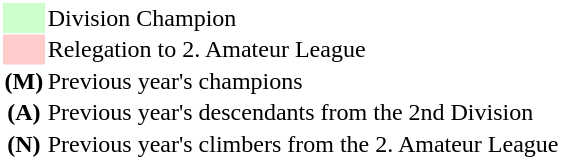<table style="border: 1px solid #ffffff; background-color: #ffffff" cellspacing="1" cellpadding="1">
<tr>
<td bgcolor="#ccffcc" width="20"></td>
<td>Division Champion</td>
</tr>
<tr>
<td bgcolor="#ffcccc"></td>
<td>Relegation to 2. Amateur League</td>
</tr>
<tr>
<th>(M)</th>
<td>Previous year's champions</td>
</tr>
<tr>
<th>(A)</th>
<td>Previous year's descendants from the 2nd Division</td>
</tr>
<tr>
<th>(N)</th>
<td>Previous year's climbers from the 2. Amateur League</td>
</tr>
</table>
